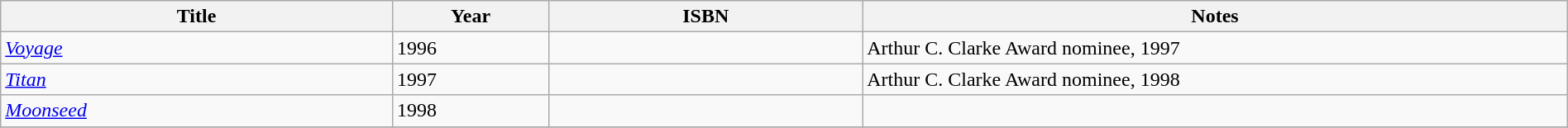<table class='wikitable' width='100%'>
<tr>
<th width='25%'>Title</th>
<th width='10%'>Year</th>
<th width='20%'>ISBN</th>
<th width='45%'>Notes</th>
</tr>
<tr>
<td><em><a href='#'>Voyage</a></em></td>
<td>1996</td>
<td></td>
<td>Arthur C. Clarke Award nominee, 1997</td>
</tr>
<tr>
<td><em><a href='#'>Titan</a></em></td>
<td>1997</td>
<td></td>
<td>Arthur C. Clarke Award nominee, 1998</td>
</tr>
<tr>
<td><em><a href='#'>Moonseed</a></em></td>
<td>1998</td>
<td></td>
<td> </td>
</tr>
<tr>
</tr>
</table>
